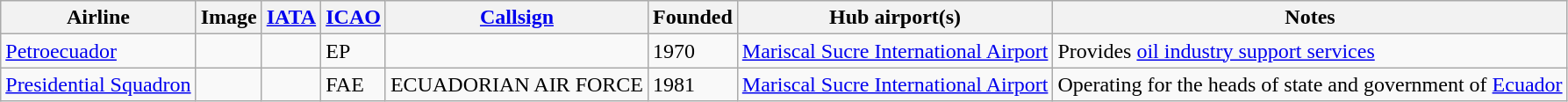<table class="wikitable sortable">
<tr>
<th>Airline</th>
<th>Image</th>
<th><a href='#'>IATA</a></th>
<th><a href='#'>ICAO</a></th>
<th><a href='#'>Callsign</a></th>
<th>Founded</th>
<th>Hub airport(s)</th>
<th>Notes</th>
</tr>
<tr>
<td><a href='#'>Petroecuador</a></td>
<td></td>
<td></td>
<td>EP</td>
<td></td>
<td>1970</td>
<td><a href='#'>Mariscal Sucre International Airport</a></td>
<td>Provides <a href='#'>oil industry support services</a></td>
</tr>
<tr>
<td><a href='#'>Presidential Squadron</a></td>
<td></td>
<td></td>
<td>FAE</td>
<td>ECUADORIAN AIR FORCE</td>
<td>1981</td>
<td><a href='#'>Mariscal Sucre International Airport</a></td>
<td>Operating for the heads of state and government of <a href='#'>Ecuador</a></td>
</tr>
</table>
